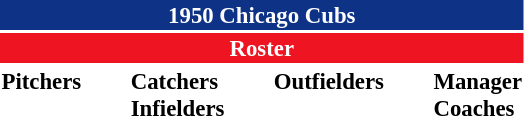<table class="toccolours" style="font-size: 95%;">
<tr>
<th colspan="10" style="background-color: #0e3386; color: white; text-align: center;">1950 Chicago Cubs</th>
</tr>
<tr>
<td colspan="10" style="background-color: #EE1422; color: white; text-align: center;"><strong>Roster</strong></td>
</tr>
<tr>
<td valign="top"><strong>Pitchers</strong><br>










</td>
<td width="25px"></td>
<td valign="top"><strong>Catchers</strong><br>




<strong>Infielders</strong>







</td>
<td width="25px"></td>
<td valign="top"><strong>Outfielders</strong><br>





</td>
<td width="25px"></td>
<td valign="top"><strong>Manager</strong><br>
<strong>Coaches</strong>


</td>
</tr>
<tr>
</tr>
</table>
